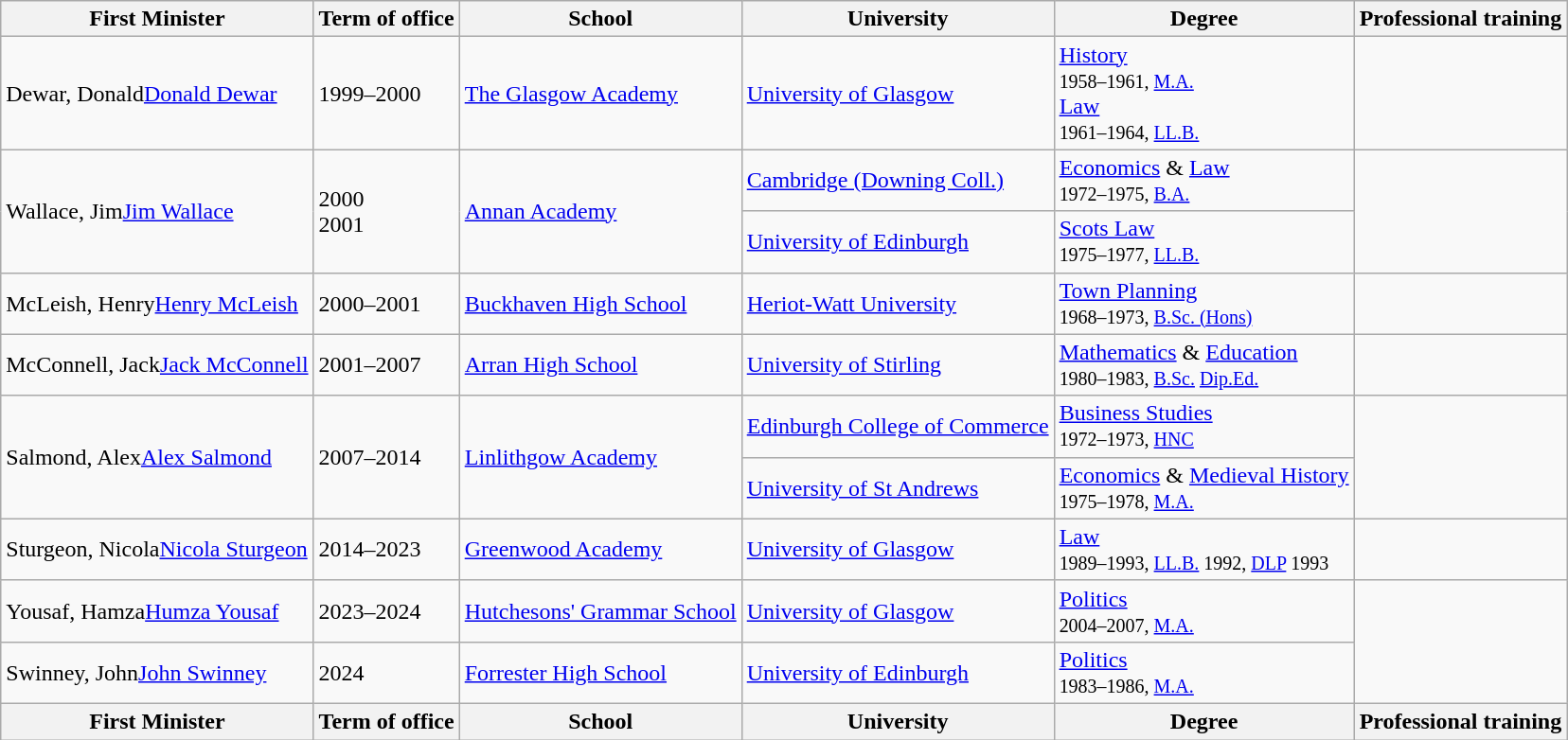<table class="sortable wikitable">
<tr>
<th>First Minister</th>
<th>Term of office</th>
<th>School</th>
<th>University</th>
<th>Degree</th>
<th>Professional training</th>
</tr>
<tr>
<td><span>Dewar, Donald</span><a href='#'>Donald Dewar</a></td>
<td>1999–2000</td>
<td><a href='#'>The Glasgow Academy</a></td>
<td><a href='#'>University of Glasgow</a></td>
<td><a href='#'>History</a><br><small>1958–1961, <a href='#'>M.A.</a></small><br><a href='#'>Law</a><br><small>1961–1964, <a href='#'>LL.B.</a></small></td>
</tr>
<tr>
<td rowspan="2"><span>Wallace, Jim</span><a href='#'>Jim Wallace</a></td>
<td rowspan="2">2000<br>2001</td>
<td rowspan="2"><a href='#'>Annan Academy</a></td>
<td><a href='#'>Cambridge (Downing Coll.)</a></td>
<td><a href='#'>Economics</a> & <a href='#'>Law</a><br><small>1972–1975, <a href='#'>B.A.</a></small></td>
<td rowspan="2"></td>
</tr>
<tr>
<td><a href='#'>University of Edinburgh</a></td>
<td><a href='#'>Scots Law</a><br><small>1975–1977, <a href='#'>LL.B.</a></small></td>
</tr>
<tr>
<td><span>McLeish, Henry</span><a href='#'>Henry McLeish</a></td>
<td>2000–2001</td>
<td><a href='#'>Buckhaven High School</a></td>
<td><a href='#'>Heriot-Watt University</a></td>
<td><a href='#'>Town Planning</a><br><small>1968–1973, <a href='#'>B.Sc. (Hons)</a></small></td>
<td></td>
</tr>
<tr>
<td><span>McConnell, Jack</span><a href='#'>Jack McConnell</a></td>
<td>2001–2007</td>
<td><a href='#'>Arran High School</a></td>
<td><a href='#'>University of Stirling</a></td>
<td><a href='#'>Mathematics</a> & <a href='#'>Education</a><br><small>1980–1983, <a href='#'>B.Sc.</a> <a href='#'>Dip.Ed.</a></small></td>
</tr>
<tr>
<td rowspan="2"><span>Salmond, Alex</span><a href='#'>Alex Salmond</a></td>
<td rowspan="2">2007–2014</td>
<td rowspan="2"><a href='#'>Linlithgow Academy</a></td>
<td><a href='#'>Edinburgh College of Commerce</a></td>
<td><a href='#'>Business Studies</a><br><small>1972–1973, <a href='#'>HNC</a></small></td>
<td rowspan="2"></td>
</tr>
<tr>
<td><a href='#'>University of St Andrews</a></td>
<td><a href='#'>Economics</a> & <a href='#'>Medieval History</a><br><small>1975–1978, <a href='#'>M.A.</a></small></td>
</tr>
<tr>
<td><span>Sturgeon, Nicola</span><a href='#'>Nicola Sturgeon</a></td>
<td>2014–2023</td>
<td><a href='#'>Greenwood Academy</a></td>
<td><a href='#'>University of Glasgow</a></td>
<td><a href='#'>Law</a><br><small>1989–1993, <a href='#'>LL.B.</a> 1992, <a href='#'>DLP</a> 1993</small></td>
<td></td>
</tr>
<tr>
<td><span>Yousaf, Hamza</span><a href='#'>Humza Yousaf</a></td>
<td>2023–2024</td>
<td><a href='#'>Hutchesons' Grammar School</a></td>
<td><a href='#'>University of Glasgow</a></td>
<td><a href='#'>Politics</a><br><small>2004–2007, <a href='#'>M.A.</a></small></td>
</tr>
<tr>
<td><span>Swinney, John</span><a href='#'>John Swinney</a></td>
<td>2024</td>
<td><a href='#'>Forrester High School</a></td>
<td><a href='#'>University of Edinburgh</a></td>
<td><a href='#'>Politics</a><br><small>1983–1986, <a href='#'>M.A.</a></small></td>
</tr>
<tr class="sortbottom" style="text-align:left">
<th>First Minister</th>
<th>Term of office</th>
<th>School</th>
<th>University</th>
<th>Degree</th>
<th>Professional training</th>
</tr>
</table>
